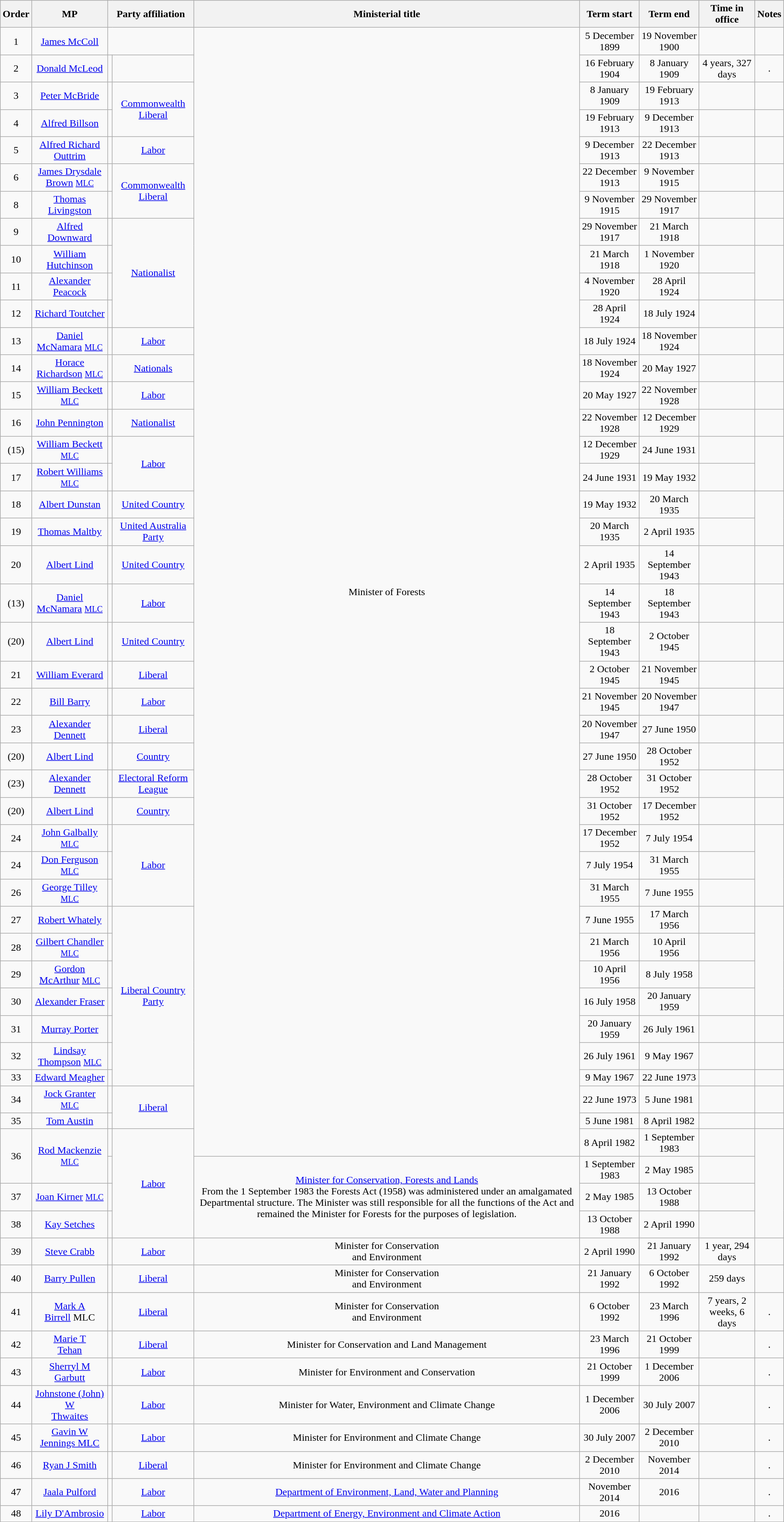<table class="wikitable" style="text-align:center">
<tr>
<th>Order</th>
<th>MP</th>
<th colspan="2">Party affiliation</th>
<th>Ministerial title</th>
<th>Term start</th>
<th>Term end</th>
<th>Time in office</th>
<th>Notes</th>
</tr>
<tr>
<td>1</td>
<td><a href='#'>James McColl</a> </td>
<td colspan="2"></td>
<td rowspan="41">Minister of Forests</td>
<td>5 December 1899</td>
<td>19 November 1900</td>
<td></td>
<td></td>
</tr>
<tr>
<td>2</td>
<td><a href='#'>Donald McLeod</a></td>
<td></td>
<td></td>
<td>16 February 1904</td>
<td>8 January 1909</td>
<td>4 years, 327 days</td>
<td>.</td>
</tr>
<tr>
<td>3</td>
<td><a href='#'>Peter McBride</a> </td>
<td></td>
<td rowspan="2"><a href='#'>Commonwealth Liberal</a></td>
<td>8 January 1909</td>
<td>19 February 1913</td>
<td></td>
<td></td>
</tr>
<tr>
<td>4</td>
<td><a href='#'>Alfred Billson</a> </td>
<td></td>
<td>19 February 1913</td>
<td>9 December 1913</td>
<td></td>
<td></td>
</tr>
<tr>
<td>5</td>
<td><a href='#'>Alfred Richard Outtrim</a> </td>
<td></td>
<td><a href='#'>Labor</a></td>
<td>9 December 1913</td>
<td>22 December 1913</td>
<td></td>
<td></td>
</tr>
<tr>
<td>6</td>
<td><a href='#'>James Drysdale Brown</a> <a href='#'><small>MLC</small></a></td>
<td></td>
<td rowspan="2"><a href='#'>Commonwealth Liberal</a></td>
<td>22 December 1913</td>
<td>9 November 1915</td>
<td></td>
<td></td>
</tr>
<tr>
<td>8</td>
<td><a href='#'>Thomas Livingston</a> </td>
<td></td>
<td>9 November 1915</td>
<td>29 November 1917</td>
<td></td>
<td></td>
</tr>
<tr>
<td>9</td>
<td><a href='#'>Alfred Downward</a> </td>
<td></td>
<td rowspan="4"><a href='#'> Nationalist</a></td>
<td>29 November 1917</td>
<td>21 March 1918</td>
<td></td>
<td></td>
</tr>
<tr>
<td>10</td>
<td><a href='#'>William Hutchinson</a> </td>
<td></td>
<td>21 March 1918</td>
<td>1 November 1920</td>
<td></td>
<td rowspan="2"></td>
</tr>
<tr>
<td>11</td>
<td><a href='#'>Alexander Peacock</a> </td>
<td></td>
<td>4 November 1920</td>
<td>28 April 1924</td>
<td></td>
</tr>
<tr>
<td>12</td>
<td><a href='#'>Richard Toutcher</a> </td>
<td></td>
<td>28 April 1924</td>
<td>18 July 1924</td>
<td></td>
<td></td>
</tr>
<tr>
<td>13</td>
<td><a href='#'>Daniel McNamara</a> <a href='#'><small>MLC</small></a></td>
<td></td>
<td><a href='#'>Labor</a></td>
<td>18 July 1924</td>
<td>18 November 1924</td>
<td></td>
<td></td>
</tr>
<tr>
<td>14</td>
<td><a href='#'>Horace Richardson</a> <a href='#'><small>MLC</small></a></td>
<td></td>
<td><a href='#'>Nationals</a></td>
<td>18 November 1924</td>
<td>20 May 1927</td>
<td></td>
<td></td>
</tr>
<tr>
<td>15</td>
<td><a href='#'>William Beckett</a> <a href='#'><small>MLC</small></a></td>
<td></td>
<td><a href='#'>Labor</a></td>
<td>20 May 1927</td>
<td>22 November 1928</td>
<td></td>
<td></td>
</tr>
<tr>
<td>16</td>
<td><a href='#'>John Pennington</a> </td>
<td></td>
<td><a href='#'> Nationalist</a></td>
<td>22 November 1928</td>
<td>12 December 1929</td>
<td></td>
<td></td>
</tr>
<tr>
<td>(15)</td>
<td><a href='#'>William Beckett</a> <a href='#'><small>MLC</small></a></td>
<td></td>
<td rowspan="2"><a href='#'>Labor</a></td>
<td>12 December 1929</td>
<td>24 June 1931</td>
<td></td>
<td rowspan="2"></td>
</tr>
<tr>
<td>17</td>
<td><a href='#'>Robert Williams</a> <a href='#'><small>MLC</small></a></td>
<td></td>
<td>24 June 1931</td>
<td>19 May 1932</td>
<td></td>
</tr>
<tr>
<td>18</td>
<td><a href='#'>Albert Dunstan</a> </td>
<td></td>
<td><a href='#'>United Country</a></td>
<td>19 May 1932</td>
<td>20 March 1935</td>
<td></td>
<td rowspan="2"></td>
</tr>
<tr>
<td>19</td>
<td><a href='#'>Thomas Maltby</a> </td>
<td></td>
<td><a href='#'>United Australia Party</a></td>
<td>20 March 1935</td>
<td>2 April 1935</td>
<td></td>
</tr>
<tr>
<td>20</td>
<td><a href='#'>Albert Lind</a> </td>
<td></td>
<td><a href='#'>United Country</a></td>
<td>2 April 1935</td>
<td>14 September 1943</td>
<td></td>
<td></td>
</tr>
<tr>
<td>(13)</td>
<td><a href='#'>Daniel McNamara</a> <a href='#'><small>MLC</small></a></td>
<td></td>
<td><a href='#'>Labor</a></td>
<td>14 September 1943</td>
<td>18 September 1943</td>
<td></td>
<td></td>
</tr>
<tr>
<td>(20)</td>
<td><a href='#'>Albert Lind</a> </td>
<td></td>
<td><a href='#'>United Country</a></td>
<td>18 September 1943</td>
<td>2 October 1945</td>
<td></td>
<td></td>
</tr>
<tr>
<td>21</td>
<td><a href='#'>William Everard</a> </td>
<td></td>
<td><a href='#'>Liberal</a></td>
<td>2 October 1945</td>
<td>21 November 1945</td>
<td></td>
<td></td>
</tr>
<tr>
<td>22</td>
<td><a href='#'>Bill Barry</a> </td>
<td></td>
<td><a href='#'>Labor</a></td>
<td>21 November 1945</td>
<td>20 November 1947</td>
<td></td>
<td></td>
</tr>
<tr>
<td>23</td>
<td><a href='#'>Alexander Dennett</a> </td>
<td></td>
<td><a href='#'>Liberal</a></td>
<td>20 November 1947</td>
<td>27 June 1950</td>
<td></td>
<td></td>
</tr>
<tr>
<td>(20)</td>
<td><a href='#'>Albert Lind</a> </td>
<td></td>
<td><a href='#'>Country</a></td>
<td>27 June 1950</td>
<td>28 October 1952</td>
<td></td>
<td></td>
</tr>
<tr>
<td>(23)</td>
<td><a href='#'>Alexander Dennett</a> </td>
<td></td>
<td><a href='#'>Electoral Reform League</a></td>
<td>28 October 1952</td>
<td>31 October 1952</td>
<td></td>
<td></td>
</tr>
<tr>
<td>(20)</td>
<td><a href='#'>Albert Lind</a> </td>
<td></td>
<td><a href='#'>Country</a></td>
<td>31 October 1952</td>
<td>17 December 1952</td>
<td></td>
<td></td>
</tr>
<tr>
<td>24</td>
<td><a href='#'>John Galbally</a> <a href='#'><small>MLC</small></a></td>
<td></td>
<td rowspan="3"><a href='#'>Labor</a></td>
<td>17 December 1952</td>
<td>7 July 1954</td>
<td></td>
<td rowspan="3"></td>
</tr>
<tr>
<td>24</td>
<td><a href='#'>Don Ferguson</a> <a href='#'><small>MLC</small></a></td>
<td></td>
<td>7 July 1954</td>
<td>31 March 1955</td>
<td></td>
</tr>
<tr>
<td>26</td>
<td><a href='#'>George Tilley</a> <a href='#'><small>MLC</small></a></td>
<td></td>
<td>31 March 1955</td>
<td>7 June 1955</td>
<td></td>
</tr>
<tr>
<td>27</td>
<td><a href='#'>Robert Whately</a> </td>
<td></td>
<td rowspan="7"><a href='#'>Liberal Country Party</a></td>
<td>7 June 1955</td>
<td>17 March 1956</td>
<td></td>
<td rowspan="4"></td>
</tr>
<tr>
<td>28</td>
<td><a href='#'>Gilbert Chandler</a> <a href='#'><small>MLC</small></a></td>
<td></td>
<td>21 March 1956</td>
<td>10 April 1956</td>
<td></td>
</tr>
<tr>
<td>29</td>
<td><a href='#'>Gordon McArthur</a> <a href='#'><small>MLC</small></a></td>
<td></td>
<td>10 April 1956</td>
<td>8 July 1958</td>
<td></td>
</tr>
<tr>
<td>30</td>
<td><a href='#'>Alexander Fraser</a> </td>
<td></td>
<td>16 July 1958</td>
<td>20 January 1959</td>
<td></td>
</tr>
<tr>
<td>31</td>
<td><a href='#'>Murray Porter</a> </td>
<td></td>
<td>20 January 1959</td>
<td>26 July 1961</td>
<td></td>
<td></td>
</tr>
<tr>
<td>32</td>
<td><a href='#'>Lindsay Thompson</a> <a href='#'><small>MLC</small></a></td>
<td></td>
<td>26 July 1961</td>
<td>9 May 1967</td>
<td></td>
<td></td>
</tr>
<tr>
<td>33</td>
<td><a href='#'>Edward Meagher</a> </td>
<td></td>
<td>9 May 1967</td>
<td>22 June 1973</td>
<td></td>
<td></td>
</tr>
<tr>
<td>34</td>
<td><a href='#'>Jock Granter</a> <a href='#'><small>MLC</small></a></td>
<td></td>
<td rowspan="2"><a href='#'>Liberal</a></td>
<td>22 June 1973</td>
<td>5 June 1981</td>
<td></td>
<td></td>
</tr>
<tr>
<td>35</td>
<td><a href='#'>Tom Austin</a> </td>
<td></td>
<td>5 June 1981</td>
<td>8 April 1982</td>
<td></td>
<td></td>
</tr>
<tr>
<td rowspan="2">36</td>
<td rowspan="2"><a href='#'>Rod Mackenzie</a> <a href='#'><small>MLC</small></a></td>
<td></td>
<td rowspan="4"><a href='#'>Labor</a></td>
<td>8 April 1982</td>
<td>1 September 1983</td>
<td></td>
<td rowspan="4"></td>
</tr>
<tr>
<td></td>
<td rowspan="3"><a href='#'>Minister for Conservation, Forests and Lands</a><br>From the 1 September 1983 the Forests Act (1958) was administered under an amalgamated Departmental structure. The Minister was still responsible for all the functions of the Act and remained the Minister for Forests for the purposes of legislation.</td>
<td>1 September 1983</td>
<td>2 May 1985</td>
<td></td>
</tr>
<tr>
<td>37</td>
<td><a href='#'>Joan Kirner</a> <a href='#'><small>MLC</small></a></td>
<td></td>
<td>2 May 1985</td>
<td>13 October 1988</td>
<td></td>
</tr>
<tr>
<td>38</td>
<td><a href='#'>Kay Setches</a> </td>
<td></td>
<td>13 October 1988</td>
<td>2 April 1990</td>
<td></td>
</tr>
<tr>
<td>39</td>
<td><a href='#'>Steve Crabb</a></td>
<td></td>
<td><a href='#'>Labor</a></td>
<td>Minister for Conservation<br>and Environment</td>
<td>2 April 1990</td>
<td>21 January 1992</td>
<td>1 year, 294 days</td>
<td></td>
</tr>
<tr>
<td>40</td>
<td><a href='#'>Barry Pullen</a></td>
<td></td>
<td><a href='#'>Liberal</a></td>
<td>Minister for Conservation<br>and Environment</td>
<td>21 January 1992</td>
<td>6 October 1992</td>
<td>259 days</td>
<td></td>
</tr>
<tr>
<td>41</td>
<td><a href='#'>Mark A</a><br><a href='#'>Birrell</a> MLC</td>
<td></td>
<td><a href='#'>Liberal</a></td>
<td>Minister for Conservation<br>and Environment</td>
<td>6 October 1992</td>
<td>23 March 1996</td>
<td>7 years, 2 weeks, 6 days</td>
<td>.</td>
</tr>
<tr>
<td>42</td>
<td><a href='#'>Marie T</a><br><a href='#'>Tehan</a></td>
<td></td>
<td><a href='#'>Liberal</a></td>
<td>Minister for Conservation and Land Management</td>
<td>23 March 1996</td>
<td>21 October 1999</td>
<td></td>
<td>.</td>
</tr>
<tr>
<td>43</td>
<td><a href='#'>Sherryl M Garbutt</a></td>
<td></td>
<td><a href='#'>Labor</a></td>
<td>Minister for Environment and Conservation</td>
<td>21 October 1999</td>
<td>1 December 2006</td>
<td></td>
<td>.</td>
</tr>
<tr>
<td>44</td>
<td><a href='#'>Johnstone (John) W</a><br><a href='#'>Thwaites</a></td>
<td></td>
<td><a href='#'>Labor</a></td>
<td>Minister for Water, Environment and Climate Change</td>
<td>1 December 2006</td>
<td>30 July 2007</td>
<td></td>
<td>.</td>
</tr>
<tr>
<td>45</td>
<td><a href='#'>Gavin W Jennings MLC</a></td>
<td></td>
<td><a href='#'>Labor</a></td>
<td>Minister for Environment and Climate Change</td>
<td>30 July 2007</td>
<td>2 December 2010</td>
<td></td>
<td>.</td>
</tr>
<tr>
<td>46</td>
<td><a href='#'>Ryan J Smith</a></td>
<td></td>
<td><a href='#'>Liberal</a></td>
<td>Minister for Environment and Climate Change</td>
<td>2 December 2010</td>
<td>November 2014</td>
<td></td>
<td>.</td>
</tr>
<tr>
<td>47</td>
<td><a href='#'>Jaala Pulford</a></td>
<td></td>
<td><a href='#'>Labor</a></td>
<td><a href='#'>Department of Environment, Land, Water and Planning</a></td>
<td>November 2014</td>
<td>2016</td>
<td></td>
<td>.</td>
</tr>
<tr>
<td>48</td>
<td><a href='#'>Lily D'Ambrosio</a></td>
<td></td>
<td><a href='#'>Labor</a></td>
<td><a href='#'>Department of Energy, Environment and Climate Action</a></td>
<td>2016</td>
<td></td>
<td></td>
<td>.</td>
</tr>
</table>
